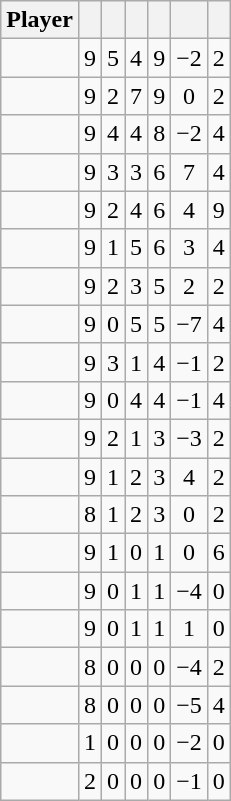<table class="wikitable sortable" style="text-align:center;">
<tr>
<th>Player</th>
<th></th>
<th></th>
<th></th>
<th></th>
<th data-sort-type="number"></th>
<th></th>
</tr>
<tr>
<td></td>
<td>9</td>
<td>5</td>
<td>4</td>
<td>9</td>
<td>−2</td>
<td>2</td>
</tr>
<tr>
<td></td>
<td>9</td>
<td>2</td>
<td>7</td>
<td>9</td>
<td>0</td>
<td>2</td>
</tr>
<tr>
<td></td>
<td>9</td>
<td>4</td>
<td>4</td>
<td>8</td>
<td>−2</td>
<td>4</td>
</tr>
<tr>
<td></td>
<td>9</td>
<td>3</td>
<td>3</td>
<td>6</td>
<td>7</td>
<td>4</td>
</tr>
<tr>
<td></td>
<td>9</td>
<td>2</td>
<td>4</td>
<td>6</td>
<td>4</td>
<td>9</td>
</tr>
<tr>
<td></td>
<td>9</td>
<td>1</td>
<td>5</td>
<td>6</td>
<td>3</td>
<td>4</td>
</tr>
<tr>
<td></td>
<td>9</td>
<td>2</td>
<td>3</td>
<td>5</td>
<td>2</td>
<td>2</td>
</tr>
<tr>
<td></td>
<td>9</td>
<td>0</td>
<td>5</td>
<td>5</td>
<td>−7</td>
<td>4</td>
</tr>
<tr>
<td></td>
<td>9</td>
<td>3</td>
<td>1</td>
<td>4</td>
<td>−1</td>
<td>2</td>
</tr>
<tr>
<td></td>
<td>9</td>
<td>0</td>
<td>4</td>
<td>4</td>
<td>−1</td>
<td>4</td>
</tr>
<tr>
<td></td>
<td>9</td>
<td>2</td>
<td>1</td>
<td>3</td>
<td>−3</td>
<td>2</td>
</tr>
<tr>
<td></td>
<td>9</td>
<td>1</td>
<td>2</td>
<td>3</td>
<td>4</td>
<td>2</td>
</tr>
<tr>
<td></td>
<td>8</td>
<td>1</td>
<td>2</td>
<td>3</td>
<td>0</td>
<td>2</td>
</tr>
<tr>
<td></td>
<td>9</td>
<td>1</td>
<td>0</td>
<td>1</td>
<td>0</td>
<td>6</td>
</tr>
<tr>
<td></td>
<td>9</td>
<td>0</td>
<td>1</td>
<td>1</td>
<td>−4</td>
<td>0</td>
</tr>
<tr>
<td></td>
<td>9</td>
<td>0</td>
<td>1</td>
<td>1</td>
<td>1</td>
<td>0</td>
</tr>
<tr>
<td></td>
<td>8</td>
<td>0</td>
<td>0</td>
<td>0</td>
<td>−4</td>
<td>2</td>
</tr>
<tr>
<td></td>
<td>8</td>
<td>0</td>
<td>0</td>
<td>0</td>
<td>−5</td>
<td>4</td>
</tr>
<tr>
<td></td>
<td>1</td>
<td>0</td>
<td>0</td>
<td>0</td>
<td>−2</td>
<td>0</td>
</tr>
<tr>
<td></td>
<td>2</td>
<td>0</td>
<td>0</td>
<td>0</td>
<td>−1</td>
<td>0</td>
</tr>
</table>
